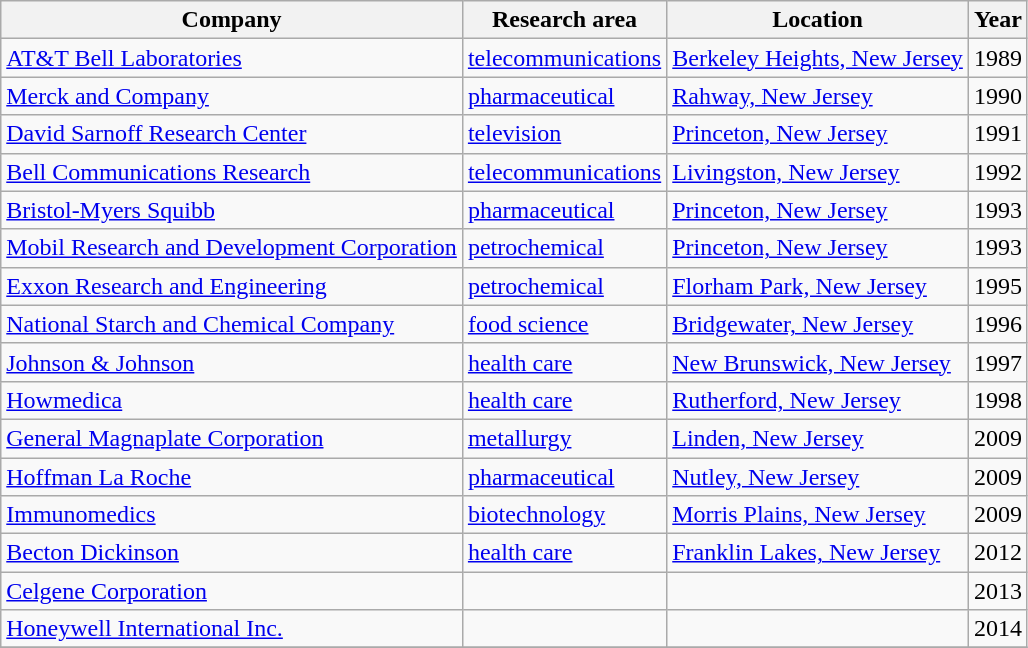<table class="wikitable sortable" style="font-size:100%">
<tr>
<th>Company</th>
<th>Research area</th>
<th>Location</th>
<th>Year</th>
</tr>
<tr>
<td><a href='#'>AT&T Bell Laboratories</a></td>
<td><a href='#'>telecommunications</a></td>
<td><a href='#'>Berkeley Heights, New Jersey</a></td>
<td>1989</td>
</tr>
<tr>
<td><a href='#'>Merck and Company</a></td>
<td><a href='#'>pharmaceutical</a></td>
<td><a href='#'>Rahway, New Jersey</a></td>
<td>1990</td>
</tr>
<tr>
<td><a href='#'>David Sarnoff Research Center</a></td>
<td><a href='#'>television</a></td>
<td><a href='#'>Princeton, New Jersey</a></td>
<td>1991</td>
</tr>
<tr>
<td><a href='#'>Bell Communications Research</a></td>
<td><a href='#'>telecommunications</a></td>
<td><a href='#'>Livingston, New Jersey</a></td>
<td>1992</td>
</tr>
<tr>
<td><a href='#'>Bristol-Myers Squibb</a></td>
<td><a href='#'>pharmaceutical</a></td>
<td><a href='#'>Princeton, New Jersey</a></td>
<td>1993</td>
</tr>
<tr>
<td><a href='#'>Mobil Research and Development Corporation</a></td>
<td><a href='#'>petrochemical</a></td>
<td><a href='#'>Princeton, New Jersey</a></td>
<td>1993</td>
</tr>
<tr>
<td><a href='#'>Exxon Research and Engineering</a></td>
<td><a href='#'>petrochemical</a></td>
<td><a href='#'>Florham Park, New Jersey</a></td>
<td>1995</td>
</tr>
<tr>
<td><a href='#'>National Starch and Chemical Company</a></td>
<td><a href='#'>food science</a></td>
<td><a href='#'>Bridgewater, New Jersey</a></td>
<td>1996</td>
</tr>
<tr>
<td><a href='#'>Johnson & Johnson</a></td>
<td><a href='#'>health care</a></td>
<td><a href='#'>New Brunswick, New Jersey</a></td>
<td>1997</td>
</tr>
<tr>
<td><a href='#'>Howmedica</a></td>
<td><a href='#'>health care</a></td>
<td><a href='#'>Rutherford, New Jersey</a></td>
<td>1998</td>
</tr>
<tr>
<td><a href='#'>General Magnaplate Corporation</a></td>
<td><a href='#'>metallurgy</a></td>
<td><a href='#'>Linden, New Jersey</a></td>
<td>2009</td>
</tr>
<tr>
<td><a href='#'>Hoffman La Roche</a></td>
<td><a href='#'>pharmaceutical</a></td>
<td><a href='#'>Nutley, New Jersey</a></td>
<td>2009</td>
</tr>
<tr>
<td><a href='#'>Immunomedics</a></td>
<td><a href='#'>biotechnology</a></td>
<td><a href='#'>Morris Plains, New Jersey</a></td>
<td>2009</td>
</tr>
<tr>
<td><a href='#'>Becton Dickinson</a></td>
<td><a href='#'>health care</a></td>
<td><a href='#'>Franklin Lakes, New Jersey</a></td>
<td>2012</td>
</tr>
<tr>
<td><a href='#'>Celgene Corporation</a></td>
<td></td>
<td></td>
<td>2013</td>
</tr>
<tr>
<td><a href='#'>Honeywell International Inc.</a></td>
<td></td>
<td></td>
<td>2014</td>
</tr>
<tr>
</tr>
</table>
